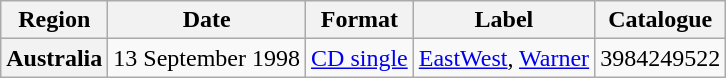<table class="wikitable plainrowheaders">
<tr>
<th>Region</th>
<th>Date</th>
<th>Format</th>
<th>Label</th>
<th>Catalogue</th>
</tr>
<tr>
<th scope="row">Australia</th>
<td>13 September 1998</td>
<td><a href='#'>CD single</a></td>
<td><a href='#'>EastWest</a>, <a href='#'>Warner</a></td>
<td>3984249522</td>
</tr>
</table>
